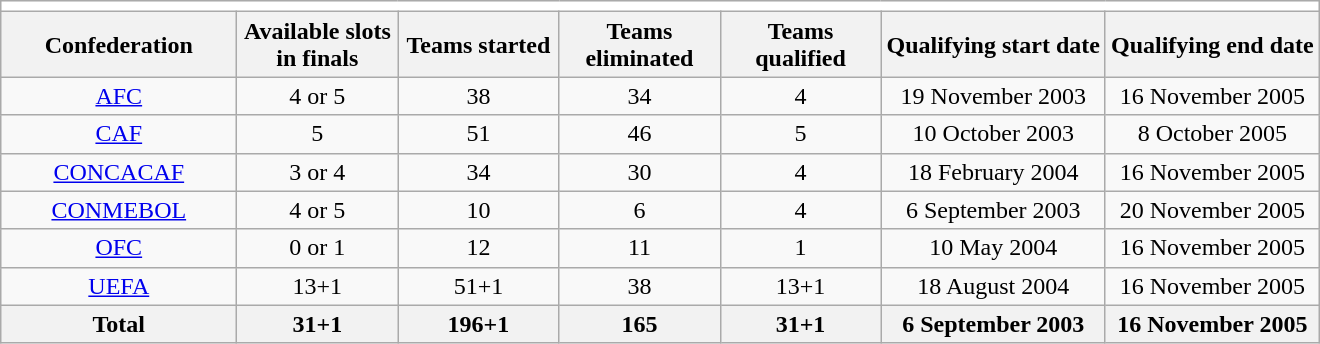<table class="wikitable" style="text-align: center;">
<tr>
<td colspan=9 bgcolor=white></td>
</tr>
<tr>
<th width=150>Confederation</th>
<th width=100>Available slots in finals</th>
<th width=100>Teams started</th>
<th width=100>Teams eliminated</th>
<th width=100>Teams qualified</th>
<th>Qualifying start date</th>
<th>Qualifying end date</th>
</tr>
<tr>
<td><a href='#'>AFC</a></td>
<td>4 or 5</td>
<td>38</td>
<td>34</td>
<td>4</td>
<td>19 November 2003</td>
<td>16 November 2005</td>
</tr>
<tr>
<td><a href='#'>CAF</a></td>
<td>5</td>
<td>51</td>
<td>46</td>
<td>5</td>
<td>10 October 2003</td>
<td>8 October 2005</td>
</tr>
<tr>
<td><a href='#'>CONCACAF</a></td>
<td>3 or 4</td>
<td>34</td>
<td>30</td>
<td>4</td>
<td>18 February 2004</td>
<td>16 November 2005</td>
</tr>
<tr>
<td><a href='#'>CONMEBOL</a></td>
<td>4 or 5</td>
<td>10</td>
<td>6</td>
<td>4</td>
<td>6 September 2003</td>
<td>20 November 2005</td>
</tr>
<tr>
<td><a href='#'>OFC</a></td>
<td>0 or 1</td>
<td>12</td>
<td>11</td>
<td>1</td>
<td>10 May 2004</td>
<td>16 November 2005</td>
</tr>
<tr>
<td><a href='#'>UEFA</a></td>
<td>13+1</td>
<td>51+1</td>
<td>38</td>
<td>13+1</td>
<td>18 August 2004</td>
<td>16 November 2005</td>
</tr>
<tr>
<th>Total</th>
<th>31+1</th>
<th>196+1</th>
<th>165</th>
<th>31+1</th>
<th>6 September 2003</th>
<th>16 November 2005</th>
</tr>
</table>
